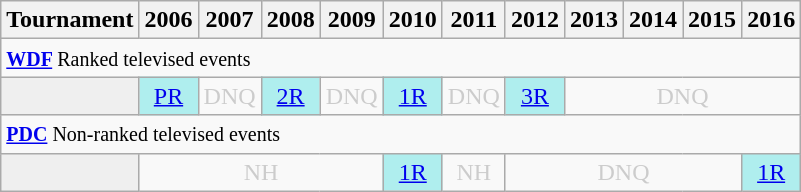<table class="wikitable" style="width:20%; margin:0">
<tr>
<th>Tournament</th>
<th>2006</th>
<th>2007</th>
<th>2008</th>
<th>2009</th>
<th>2010</th>
<th>2011</th>
<th>2012</th>
<th>2013</th>
<th>2014</th>
<th>2015</th>
<th>2016</th>
</tr>
<tr>
<td colspan="12" style="text-align:left"><small><strong><a href='#'>WDF</a> </strong>Ranked televised events</small></td>
</tr>
<tr>
<td style="background:#efefef;"></td>
<td style="text-align:center; background:#afeeee;"><a href='#'>PR</a></td>
<td style="text-align:center; color:#ccc;">DNQ</td>
<td style="text-align:center; background:#afeeee;"><a href='#'>2R</a></td>
<td style="text-align:center; color:#ccc;">DNQ</td>
<td style="text-align:center; background:#afeeee;"><a href='#'>1R</a></td>
<td style="text-align:center; color:#ccc;">DNQ</td>
<td style="text-align:center; background:#afeeee;"><a href='#'>3R</a></td>
<td colspan="4" style="text-align:center; color:#ccc;">DNQ</td>
</tr>
<tr>
<td colspan="12" style="text-align:left"><small><strong><a href='#'>PDC</a> </strong>Non-ranked televised events</small></td>
</tr>
<tr>
<td style="background:#efefef;"></td>
<td colspan="4" style="text-align:center; color:#ccc;">NH</td>
<td style="text-align:center; background:#afeeee;"><a href='#'>1R</a></td>
<td style="text-align:center; color:#ccc;">NH</td>
<td colspan="4" style="text-align:center; color:#ccc;">DNQ</td>
<td style="text-align:center; background:#afeeee;"><a href='#'>1R</a></td>
</tr>
</table>
